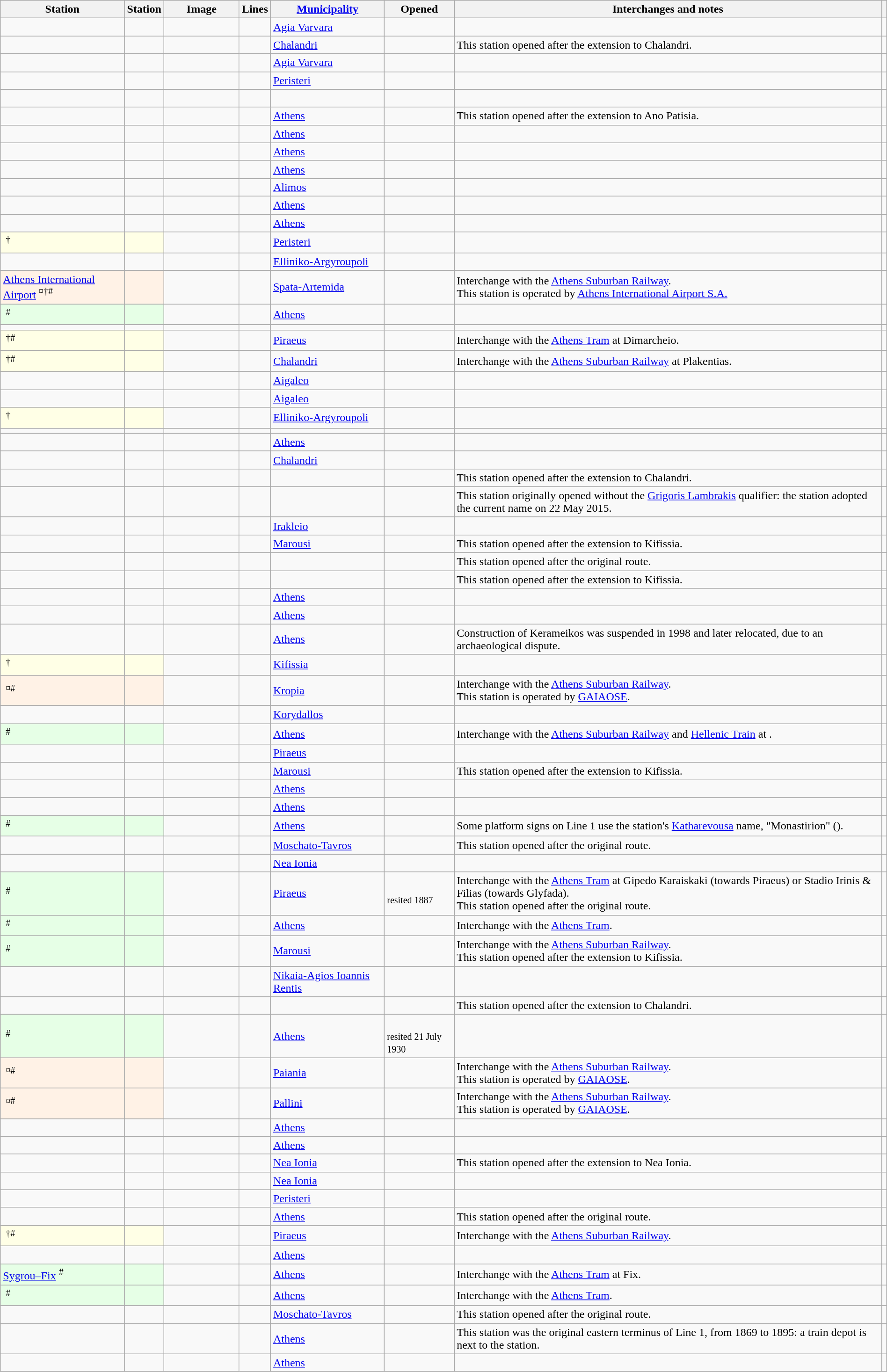<table class="wikitable sortable" style="width:100%">
<tr>
<th>Station<br></th>
<th>Station<br></th>
<th style="width:100px" class="unsortable">Image</th>
<th>Lines</th>
<th><a href='#'>Municipality</a></th>
<th>Opened</th>
<th class="unsortable">Interchanges and notes</th>
<th class="unsortable"></th>
</tr>
<tr>
<td></td>
<td></td>
<td></td>
<td></td>
<td><a href='#'>Agia Varvara</a></td>
<td></td>
<td></td>
<td></td>
</tr>
<tr>
<td data-sort-value="Agia Paraskevi"></td>
<td></td>
<td></td>
<td></td>
<td><a href='#'>Chalandri</a></td>
<td></td>
<td>This station opened after the extension to Chalandri.</td>
<td></td>
</tr>
<tr>
<td></td>
<td></td>
<td></td>
<td></td>
<td><a href='#'>Agia Varvara</a></td>
<td></td>
<td></td>
<td></td>
</tr>
<tr>
<td data-sort-value="Agios Antonios"></td>
<td></td>
<td></td>
<td></td>
<td><a href='#'>Peristeri</a></td>
<td></td>
<td></td>
<td></td>
</tr>
<tr>
<td data-sort-value="Agios Dimitrios"><br></td>
<td></td>
<td></td>
<td></td>
<td></td>
<td></td>
<td></td>
<td></td>
</tr>
<tr>
<td data-sort-value="Agios Eleftherios"></td>
<td></td>
<td></td>
<td></td>
<td><a href='#'>Athens</a></td>
<td></td>
<td>This station opened after the extension to Ano Patisia.</td>
<td></td>
</tr>
<tr>
<td data-sort-value="Agios Ioannis"></td>
<td></td>
<td></td>
<td></td>
<td><a href='#'>Athens</a></td>
<td></td>
<td></td>
<td></td>
</tr>
<tr>
<td data-sort-value="Agios Nikolaos"></td>
<td></td>
<td></td>
<td></td>
<td><a href='#'>Athens</a></td>
<td></td>
<td></td>
<td></td>
</tr>
<tr>
<td></td>
<td></td>
<td></td>
<td></td>
<td><a href='#'>Athens</a></td>
<td></td>
<td></td>
<td></td>
</tr>
<tr>
<td></td>
<td></td>
<td></td>
<td></td>
<td><a href='#'>Alimos</a></td>
<td></td>
<td></td>
<td></td>
</tr>
<tr>
<td></td>
<td></td>
<td></td>
<td></td>
<td><a href='#'>Athens</a></td>
<td></td>
<td></td>
<td></td>
</tr>
<tr>
<td></td>
<td></td>
<td></td>
<td></td>
<td><a href='#'>Athens</a></td>
<td></td>
<td></td>
<td></td>
</tr>
<tr>
<td style="background-color:#FFFFE6"> <sup>†</sup></td>
<td style="background-color:#FFFFE6"></td>
<td></td>
<td></td>
<td><a href='#'>Peristeri</a></td>
<td></td>
<td></td>
<td></td>
</tr>
<tr>
<td></td>
<td></td>
<td></td>
<td></td>
<td><a href='#'>Elliniko-Argyroupoli</a></td>
<td></td>
<td></td>
<td></td>
</tr>
<tr>
<td style="background-color:#FFF2E6"><a href='#'>Athens International Airport</a> <sup>¤†#</sup></td>
<td style="background-color:#FFF2E6"></td>
<td></td>
<td></td>
<td><a href='#'>Spata-Artemida</a></td>
<td></td>
<td>Interchange with the <a href='#'>Athens Suburban Railway</a>.<br>This station is operated by <a href='#'>Athens International Airport S.A.</a></td>
<td></td>
</tr>
<tr>
<td style="background-color:#E6FFE6"> <sup>#</sup></td>
<td style="background-color:#E6FFE6"></td>
<td></td>
<td></td>
<td><a href='#'>Athens</a></td>
<td></td>
<td></td>
<td></td>
</tr>
<tr>
<td></td>
<td></td>
<td></td>
<td></td>
<td></td>
<td></td>
<td></td>
<td></td>
</tr>
<tr>
<td style="background-color:#FFFFE6"> <sup>†#</sup></td>
<td style="background-color:#FFFFE6"></td>
<td></td>
<td></td>
<td><a href='#'>Piraeus</a></td>
<td></td>
<td>Interchange with the <a href='#'>Athens Tram</a> at Dimarcheio.</td>
<td></td>
</tr>
<tr>
<td style="background-color:#FFFFE6"> <sup>†#</sup></td>
<td style="background-color:#FFFFE6"></td>
<td></td>
<td></td>
<td><a href='#'>Chalandri</a></td>
<td></td>
<td>Interchange with the <a href='#'>Athens Suburban Railway</a> at Plakentias.</td>
<td></td>
</tr>
<tr>
<td></td>
<td></td>
<td></td>
<td></td>
<td><a href='#'>Aigaleo</a></td>
<td></td>
<td></td>
<td></td>
</tr>
<tr>
<td></td>
<td></td>
<td></td>
<td></td>
<td><a href='#'>Aigaleo</a></td>
<td></td>
<td></td>
<td></td>
</tr>
<tr>
<td style="background-color:#FFFFE6"> <sup>†</sup></td>
<td style="background-color:#FFFFE6"></td>
<td></td>
<td></td>
<td><a href='#'>Elliniko-Argyroupoli</a></td>
<td></td>
<td></td>
<td></td>
</tr>
<tr>
<td></td>
<td></td>
<td></td>
<td></td>
<td></td>
<td></td>
<td></td>
<td></td>
</tr>
<tr>
<td></td>
<td></td>
<td></td>
<td></td>
<td><a href='#'>Athens</a></td>
<td></td>
<td></td>
<td></td>
</tr>
<tr>
<td></td>
<td></td>
<td></td>
<td></td>
<td><a href='#'>Chalandri</a></td>
<td></td>
<td></td>
<td></td>
</tr>
<tr>
<td></td>
<td></td>
<td></td>
<td></td>
<td></td>
<td></td>
<td>This station opened after the extension to Chalandri.</td>
<td></td>
</tr>
<tr>
<td><br></td>
<td></td>
<td></td>
<td></td>
<td></td>
<td></td>
<td>This station originally opened without the <a href='#'>Grigoris Lambrakis</a> qualifier: the station adopted the current name on 22 May 2015.</td>
<td></td>
</tr>
<tr>
<td></td>
<td></td>
<td></td>
<td></td>
<td><a href='#'>Irakleio</a></td>
<td></td>
<td></td>
<td></td>
</tr>
<tr>
<td></td>
<td></td>
<td></td>
<td></td>
<td><a href='#'>Marousi</a></td>
<td></td>
<td>This station opened after the extension to Kifissia.</td>
<td></td>
</tr>
<tr>
<td></td>
<td></td>
<td></td>
<td></td>
<td></td>
<td></td>
<td>This station opened after the original route.</td>
<td></td>
</tr>
<tr>
<td></td>
<td></td>
<td></td>
<td></td>
<td></td>
<td></td>
<td>This station opened after the extension to Kifissia.</td>
<td></td>
</tr>
<tr>
<td></td>
<td></td>
<td></td>
<td></td>
<td><a href='#'>Athens</a></td>
<td></td>
<td></td>
<td></td>
</tr>
<tr>
<td></td>
<td></td>
<td></td>
<td></td>
<td><a href='#'>Athens</a></td>
<td></td>
<td></td>
<td></td>
</tr>
<tr>
<td></td>
<td></td>
<td></td>
<td></td>
<td><a href='#'>Athens</a></td>
<td></td>
<td>Construction of Kerameikos was suspended in 1998 and later relocated, due to an archaeological dispute.</td>
<td></td>
</tr>
<tr>
<td style="background-color:#FFFFE6"> <sup>†</sup></td>
<td style="background-color:#FFFFE6"></td>
<td></td>
<td></td>
<td><a href='#'>Kifissia</a></td>
<td></td>
<td></td>
<td></td>
</tr>
<tr>
<td style="background-color:#FFF2E6"> <sup>¤#</sup></td>
<td style="background-color:#FFF2E6"></td>
<td></td>
<td></td>
<td><a href='#'>Kropia</a></td>
<td></td>
<td>Interchange with the <a href='#'>Athens Suburban Railway</a>.<br>This station is operated by <a href='#'>GAIAOSE</a>.</td>
<td></td>
</tr>
<tr>
<td></td>
<td></td>
<td></td>
<td></td>
<td><a href='#'>Korydallos</a></td>
<td></td>
<td></td>
<td></td>
</tr>
<tr>
<td style="background-color:#E6FFE6"> <sup>#</sup></td>
<td style="background-color:#E6FFE6"></td>
<td></td>
<td></td>
<td><a href='#'>Athens</a></td>
<td></td>
<td>Interchange with the <a href='#'>Athens Suburban Railway</a> and <a href='#'>Hellenic Train</a> at .</td>
<td></td>
</tr>
<tr>
<td></td>
<td></td>
<td></td>
<td></td>
<td><a href='#'>Piraeus</a></td>
<td></td>
<td></td>
<td></td>
</tr>
<tr>
<td></td>
<td></td>
<td></td>
<td></td>
<td><a href='#'>Marousi</a></td>
<td></td>
<td>This station opened after the extension to Kifissia.</td>
<td></td>
</tr>
<tr>
<td></td>
<td></td>
<td></td>
<td></td>
<td><a href='#'>Athens</a></td>
<td></td>
<td></td>
<td></td>
</tr>
<tr>
<td></td>
<td></td>
<td></td>
<td></td>
<td><a href='#'>Athens</a></td>
<td></td>
<td></td>
<td></td>
</tr>
<tr>
<td style="background-color:#E6FFE6"> <sup>#</sup></td>
<td style="background-color:#E6FFE6"></td>
<td></td>
<td></td>
<td><a href='#'>Athens</a></td>
<td></td>
<td>Some platform signs on Line 1 use the station's <a href='#'>Katharevousa</a> name, "Monastirion" ().</td>
<td></td>
</tr>
<tr>
<td></td>
<td></td>
<td></td>
<td></td>
<td><a href='#'>Moschato-Tavros</a></td>
<td></td>
<td>This station opened after the original route.</td>
<td></td>
</tr>
<tr>
<td></td>
<td></td>
<td></td>
<td></td>
<td><a href='#'>Nea Ionia</a></td>
<td></td>
<td></td>
<td></td>
</tr>
<tr>
<td style="background-color:#E6FFE6"> <sup>#</sup></td>
<td style="background-color:#E6FFE6"></td>
<td></td>
<td></td>
<td><a href='#'>Piraeus</a></td>
<td><br><small>resited 1887</small></td>
<td>Interchange with the <a href='#'>Athens Tram</a> at Gipedo Karaiskaki (towards Piraeus) or Stadio Irinis & Filias (towards Glyfada).<br>This station opened after the original route.</td>
<td></td>
</tr>
<tr>
<td style="background-color:#E6FFE6"> <sup>#</sup></td>
<td style="background-color:#E6FFE6"></td>
<td></td>
<td></td>
<td><a href='#'>Athens</a></td>
<td></td>
<td>Interchange with the <a href='#'>Athens Tram</a>.</td>
<td></td>
</tr>
<tr>
<td style="background-color:#E6FFE6"> <sup>#</sup></td>
<td style="background-color:#E6FFE6"></td>
<td></td>
<td></td>
<td><a href='#'>Marousi</a></td>
<td></td>
<td>Interchange with the <a href='#'>Athens Suburban Railway</a>.<br>This station opened after the extension to Kifissia.</td>
<td></td>
</tr>
<tr>
<td></td>
<td></td>
<td></td>
<td></td>
<td><a href='#'>Nikaia-Agios Ioannis Rentis</a></td>
<td></td>
<td></td>
<td></td>
</tr>
<tr>
<td></td>
<td></td>
<td></td>
<td></td>
<td></td>
<td></td>
<td>This station opened after the extension to Chalandri.</td>
<td></td>
</tr>
<tr>
<td style="background-color:#E6FFE6"> <sup>#</sup></td>
<td style="background-color:#E6FFE6"></td>
<td></td>
<td></td>
<td><a href='#'>Athens</a></td>
<td><br><small>resited 21 July 1930</small></td>
<td></td>
<td></td>
</tr>
<tr>
<td style="background-color:#FFF2E6"> <sup>¤#</sup></td>
<td style="background-color:#FFF2E6"></td>
<td></td>
<td></td>
<td><a href='#'>Paiania</a></td>
<td></td>
<td>Interchange with the <a href='#'>Athens Suburban Railway</a>.<br>This station is operated by <a href='#'>GAIAOSE</a>.</td>
<td></td>
</tr>
<tr>
<td style="background-color:#FFF2E6"> <sup>¤#</sup></td>
<td style="background-color:#FFF2E6"></td>
<td></td>
<td></td>
<td><a href='#'>Pallini</a></td>
<td></td>
<td>Interchange with the <a href='#'>Athens Suburban Railway</a>.<br>This station is operated by <a href='#'>GAIAOSE</a>.</td>
<td></td>
</tr>
<tr>
<td></td>
<td></td>
<td></td>
<td></td>
<td><a href='#'>Athens</a></td>
<td></td>
<td></td>
<td></td>
</tr>
<tr>
<td></td>
<td></td>
<td></td>
<td></td>
<td><a href='#'>Athens</a></td>
<td></td>
<td></td>
<td></td>
</tr>
<tr>
<td></td>
<td></td>
<td></td>
<td></td>
<td><a href='#'>Nea Ionia</a></td>
<td></td>
<td>This station opened after the extension to Nea Ionia.</td>
<td></td>
</tr>
<tr>
<td></td>
<td></td>
<td></td>
<td></td>
<td><a href='#'>Nea Ionia</a></td>
<td></td>
<td></td>
<td></td>
</tr>
<tr>
<td></td>
<td></td>
<td></td>
<td></td>
<td><a href='#'>Peristeri</a></td>
<td></td>
<td></td>
<td></td>
</tr>
<tr>
<td></td>
<td></td>
<td></td>
<td></td>
<td><a href='#'>Athens</a></td>
<td></td>
<td>This station opened after the original route.</td>
<td></td>
</tr>
<tr>
<td style="background-color:#FFFFE6"> <sup>†#</sup></td>
<td style="background-color:#FFFFE6"></td>
<td></td>
<td></td>
<td><a href='#'>Piraeus</a></td>
<td></td>
<td>Interchange with the <a href='#'>Athens Suburban Railway</a>.</td>
<td></td>
</tr>
<tr>
<td></td>
<td></td>
<td></td>
<td></td>
<td><a href='#'>Athens</a></td>
<td></td>
<td></td>
<td></td>
</tr>
<tr>
<td style="background-color:#E6FFE6"><a href='#'>Sygrou–Fix</a> <sup>#</sup></td>
<td style="background-color:#E6FFE6"></td>
<td></td>
<td></td>
<td><a href='#'>Athens</a></td>
<td></td>
<td>Interchange with the <a href='#'>Athens Tram</a> at Fix.</td>
<td></td>
</tr>
<tr>
<td style="background-color:#E6FFE6"> <sup>#</sup></td>
<td style="background-color:#E6FFE6"></td>
<td></td>
<td></td>
<td><a href='#'>Athens</a></td>
<td></td>
<td>Interchange with the <a href='#'>Athens Tram</a>.</td>
<td></td>
</tr>
<tr>
<td><br></td>
<td></td>
<td></td>
<td></td>
<td><a href='#'>Moschato-Tavros</a></td>
<td></td>
<td>This station opened after the original route.</td>
<td></td>
</tr>
<tr>
<td></td>
<td></td>
<td></td>
<td></td>
<td><a href='#'>Athens</a></td>
<td></td>
<td>This station was the original eastern terminus of Line 1, from 1869 to 1895: a train depot is next to the station.</td>
<td></td>
</tr>
<tr>
<td></td>
<td></td>
<td></td>
<td></td>
<td><a href='#'>Athens</a></td>
<td></td>
<td></td>
<td></td>
</tr>
</table>
